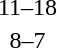<table style="text-align:center">
<tr>
<th width=200></th>
<th width=100></th>
<th width=200></th>
</tr>
<tr>
<td align=right></td>
<td>11–18</td>
<td align=left><strong></strong></td>
</tr>
<tr>
<td align=right><strong></strong></td>
<td>8–7</td>
<td align=left></td>
</tr>
</table>
